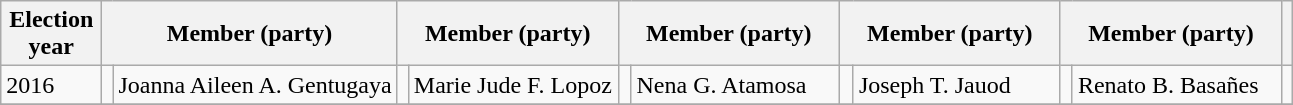<table class=wikitable>
<tr>
<th width=60px>Election<br>year</th>
<th colspan=2 width=140px>Member (party)</th>
<th colspan=2 width=140px>Member (party)</th>
<th colspan=2 width=140px>Member (party)</th>
<th colspan=2 width=140px>Member (party)</th>
<th colspan=2 width=140px>Member (party)</th>
<th !></th>
</tr>
<tr>
<td>2016</td>
<td></td>
<td>Joanna Aileen A. Gentugaya</td>
<td></td>
<td>Marie Jude F. Lopoz</td>
<td></td>
<td>Nena G. Atamosa</td>
<td></td>
<td>Joseph T. Jauod</td>
<td></td>
<td>Renato B. Basañes</td>
<td></td>
</tr>
<tr>
</tr>
</table>
